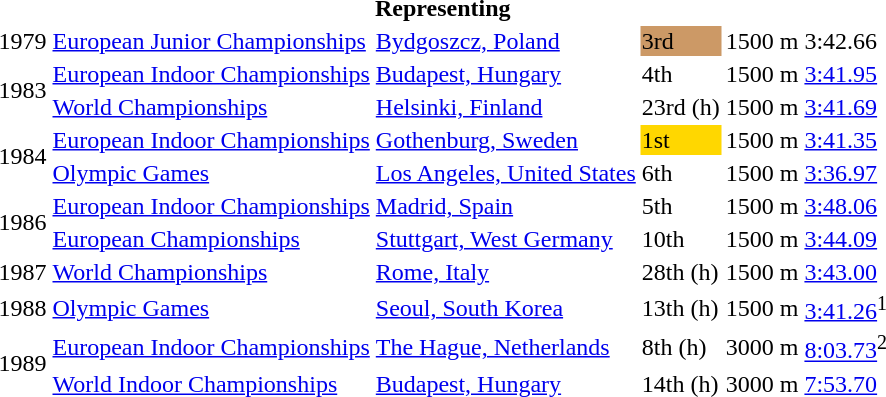<table>
<tr>
<th colspan="6">Representing </th>
</tr>
<tr>
<td>1979</td>
<td><a href='#'>European Junior Championships</a></td>
<td><a href='#'>Bydgoszcz, Poland</a></td>
<td bgcolor=cc9966>3rd</td>
<td>1500 m</td>
<td>3:42.66</td>
</tr>
<tr>
<td rowspan=2>1983</td>
<td><a href='#'>European Indoor Championships</a></td>
<td><a href='#'>Budapest, Hungary</a></td>
<td>4th</td>
<td>1500 m</td>
<td><a href='#'>3:41.95</a></td>
</tr>
<tr>
<td><a href='#'>World Championships</a></td>
<td><a href='#'>Helsinki, Finland</a></td>
<td>23rd (h)</td>
<td>1500 m</td>
<td><a href='#'>3:41.69</a></td>
</tr>
<tr>
<td rowspan=2>1984</td>
<td><a href='#'>European Indoor Championships</a></td>
<td><a href='#'>Gothenburg, Sweden</a></td>
<td bgcolor=gold>1st</td>
<td>1500 m</td>
<td><a href='#'>3:41.35</a></td>
</tr>
<tr>
<td><a href='#'>Olympic Games</a></td>
<td><a href='#'>Los Angeles, United States</a></td>
<td>6th</td>
<td>1500 m</td>
<td><a href='#'>3:36.97</a></td>
</tr>
<tr>
<td rowspan=2>1986</td>
<td><a href='#'>European Indoor Championships</a></td>
<td><a href='#'>Madrid, Spain</a></td>
<td>5th</td>
<td>1500 m</td>
<td><a href='#'>3:48.06</a></td>
</tr>
<tr>
<td><a href='#'>European Championships</a></td>
<td><a href='#'>Stuttgart, West Germany</a></td>
<td>10th</td>
<td>1500 m</td>
<td><a href='#'>3:44.09</a></td>
</tr>
<tr>
<td>1987</td>
<td><a href='#'>World Championships</a></td>
<td><a href='#'>Rome, Italy</a></td>
<td>28th (h)</td>
<td>1500 m</td>
<td><a href='#'>3:43.00</a></td>
</tr>
<tr>
<td>1988</td>
<td><a href='#'>Olympic Games</a></td>
<td><a href='#'>Seoul, South Korea</a></td>
<td>13th (h)</td>
<td>1500 m</td>
<td><a href='#'>3:41.26</a><sup>1</sup></td>
</tr>
<tr>
<td rowspan=2>1989</td>
<td><a href='#'>European Indoor Championships</a></td>
<td><a href='#'>The Hague, Netherlands</a></td>
<td>8th (h)</td>
<td>3000 m</td>
<td><a href='#'>8:03.73</a><sup>2</sup></td>
</tr>
<tr>
<td><a href='#'>World Indoor Championships</a></td>
<td><a href='#'>Budapest, Hungary</a></td>
<td>14th (h)</td>
<td>3000 m</td>
<td><a href='#'>7:53.70</a></td>
</tr>
</table>
